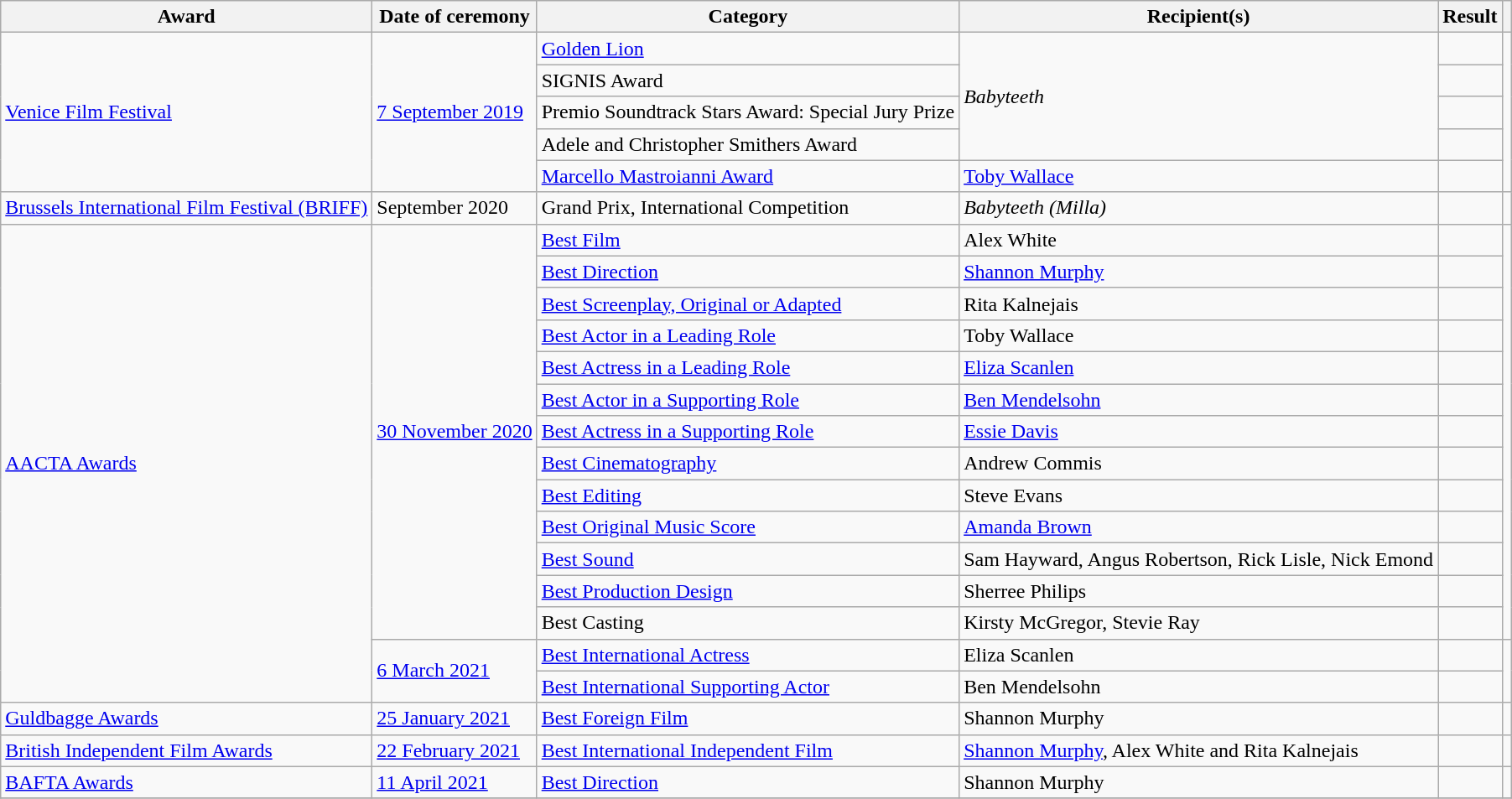<table class="wikitable sortable plainrowheaders">
<tr>
<th scope="col">Award</th>
<th scope="col">Date of ceremony</th>
<th scope="col">Category</th>
<th scope="col">Recipient(s)</th>
<th scope="col">Result</th>
<th scope="col" class="unsortable"></th>
</tr>
<tr>
<td rowspan="5"><a href='#'>Venice Film Festival</a></td>
<td rowspan="5"><a href='#'>7 September 2019</a></td>
<td><a href='#'>Golden Lion</a></td>
<td rowspan="4"><em>Babyteeth</em></td>
<td></td>
<td rowspan="5" align="center"></td>
</tr>
<tr>
<td>SIGNIS Award</td>
<td></td>
</tr>
<tr>
<td>Premio Soundtrack Stars Award: Special Jury Prize</td>
<td></td>
</tr>
<tr>
<td>Adele and Christopher Smithers Award</td>
<td></td>
</tr>
<tr>
<td><a href='#'>Marcello Mastroianni Award</a></td>
<td><a href='#'>Toby Wallace</a></td>
<td></td>
</tr>
<tr>
<td><a href='#'>Brussels International Film Festival (BRIFF)</a></td>
<td>September 2020</td>
<td>Grand Prix, International Competition</td>
<td><em>Babyteeth (Milla)</em></td>
<td></td>
<td></td>
</tr>
<tr>
<td rowspan="15"><a href='#'>AACTA Awards</a></td>
<td rowspan="13"><a href='#'>30 November 2020</a></td>
<td><a href='#'>Best Film</a></td>
<td>Alex White</td>
<td></td>
<td rowspan="13" align="center"></td>
</tr>
<tr>
<td><a href='#'>Best Direction</a></td>
<td><a href='#'>Shannon Murphy</a></td>
<td></td>
</tr>
<tr>
<td><a href='#'>Best Screenplay, Original or Adapted</a></td>
<td>Rita Kalnejais</td>
<td></td>
</tr>
<tr>
<td><a href='#'>Best Actor in a Leading Role</a></td>
<td>Toby Wallace</td>
<td></td>
</tr>
<tr>
<td><a href='#'>Best Actress in a Leading Role</a></td>
<td><a href='#'>Eliza Scanlen</a></td>
<td></td>
</tr>
<tr>
<td><a href='#'>Best Actor in a Supporting Role</a></td>
<td><a href='#'>Ben Mendelsohn</a></td>
<td></td>
</tr>
<tr>
<td><a href='#'>Best Actress in a Supporting Role</a></td>
<td><a href='#'>Essie Davis</a></td>
<td></td>
</tr>
<tr>
<td><a href='#'>Best Cinematography</a></td>
<td>Andrew Commis</td>
<td></td>
</tr>
<tr>
<td><a href='#'>Best Editing</a></td>
<td>Steve Evans</td>
<td></td>
</tr>
<tr>
<td><a href='#'>Best Original Music Score</a></td>
<td><a href='#'>Amanda Brown</a></td>
<td></td>
</tr>
<tr>
<td><a href='#'>Best Sound</a></td>
<td>Sam Hayward, Angus Robertson, Rick Lisle, Nick Emond</td>
<td></td>
</tr>
<tr>
<td><a href='#'>Best Production Design</a></td>
<td>Sherree Philips</td>
<td></td>
</tr>
<tr>
<td>Best Casting</td>
<td>Kirsty McGregor, Stevie Ray</td>
<td></td>
</tr>
<tr>
<td rowspan="2"><a href='#'>6 March 2021</a></td>
<td><a href='#'>Best International Actress</a></td>
<td>Eliza Scanlen</td>
<td></td>
<td rowspan="2" align="center"></td>
</tr>
<tr>
<td><a href='#'>Best International Supporting Actor</a></td>
<td>Ben Mendelsohn</td>
<td></td>
</tr>
<tr>
<td><a href='#'>Guldbagge Awards</a></td>
<td><a href='#'>25 January 2021</a></td>
<td><a href='#'>Best Foreign Film</a></td>
<td>Shannon Murphy</td>
<td></td>
<td></td>
</tr>
<tr>
<td><a href='#'>British Independent Film Awards</a></td>
<td><a href='#'>22 February 2021</a></td>
<td><a href='#'>Best International Independent Film</a></td>
<td><a href='#'>Shannon Murphy</a>, Alex White and Rita Kalnejais</td>
<td></td>
<td rowspan="1" align="center"></td>
</tr>
<tr>
<td><a href='#'>BAFTA Awards</a></td>
<td><a href='#'>11 April 2021</a></td>
<td><a href='#'>Best Direction</a></td>
<td>Shannon Murphy</td>
<td></td>
<td></td>
</tr>
<tr>
</tr>
</table>
